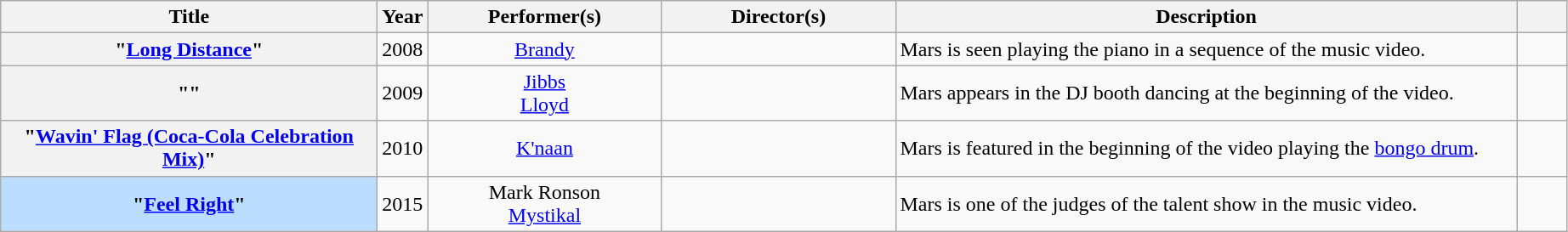<table class="wikitable sortable plainrowheaders" style="text-align:center;">
<tr>
<th scope="col" style="width: 18em;">Title</th>
<th scope="col" style="width: 2em;">Year</th>
<th scope="col" style="width: 11em;">Performer(s)</th>
<th scope="col" style="width: 11em;">Director(s)</th>
<th scope="col" style="width: 30em;" class="unsortable">Description</th>
<th scope="col" style="width: 2em;" class="unsortable"></th>
</tr>
<tr>
<th scope="row">"<a href='#'>Long Distance</a>"</th>
<td>2008</td>
<td><a href='#'>Brandy</a></td>
<td></td>
<td style="text-align:left;">Mars is seen playing the piano in a sequence of the music video.</td>
<td></td>
</tr>
<tr>
<th scope="row">""</th>
<td>2009</td>
<td><a href='#'>Jibbs</a><br><a href='#'>Lloyd</a></td>
<td></td>
<td style="text-align:left;">Mars appears in the DJ booth dancing at the beginning of the video.</td>
<td></td>
</tr>
<tr>
<th scope="row">"<a href='#'>Wavin' Flag (Coca-Cola Celebration Mix)</a>"</th>
<td>2010</td>
<td><a href='#'>K'naan</a></td>
<td></td>
<td style="text-align:left;">Mars is featured in the beginning of the video playing the <a href='#'>bongo drum</a>.</td>
<td></td>
</tr>
<tr>
<th style="background:#bdf;" scope="row">"<a href='#'>Feel Right</a>" </th>
<td>2015</td>
<td>Mark Ronson<br><a href='#'>Mystikal</a></td>
<td><br></td>
<td style="text-align:left;">Mars is one of the judges of the talent show in the music video.</td>
<td></td>
</tr>
</table>
